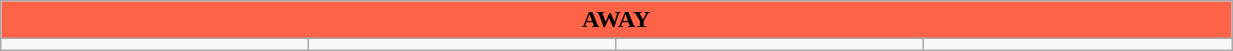<table class="wikitable collapsible collapsed" style="width:65%">
<tr>
<th colspan=6 ! style="color:black; background:tomato">AWAY</th>
</tr>
<tr>
<td></td>
<td></td>
<td></td>
<td></td>
</tr>
</table>
